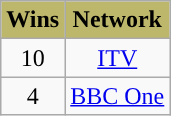<table class="wikitable" style="text-align:center;">
<tr>
<th style="background:#BDB76B;">Wins</th>
<th style="background:#BDB76B;">Network</th>
</tr>
<tr>
<td>10</td>
<td><a href='#'>ITV</a></td>
</tr>
<tr>
<td>4</td>
<td><a href='#'>BBC One</a></td>
</tr>
</table>
